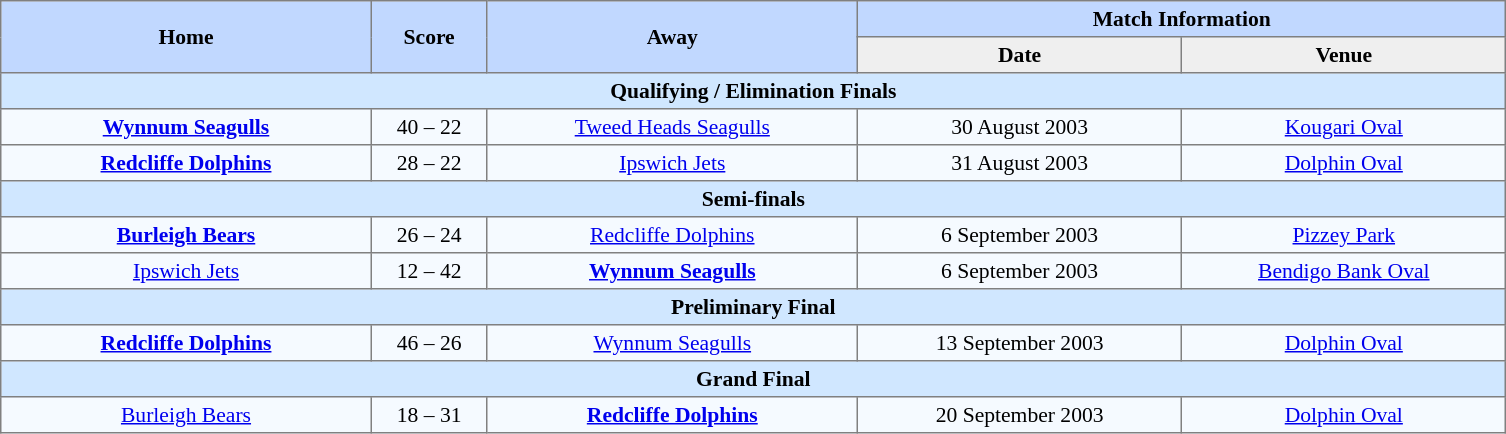<table border=1 style="border-collapse:collapse; font-size:90%; text-align:center;" cellpadding=3 cellspacing=0>
<tr bgcolor=#C1D8FF>
<th rowspan=2 width=16%>Home</th>
<th rowspan=2 width=5%>Score</th>
<th rowspan=2 width=16%>Away</th>
<th colspan=6>Match Information</th>
</tr>
<tr bgcolor=#EFEFEF>
<th width=14%>Date</th>
<th width=14%>Venue</th>
</tr>
<tr bgcolor="#D0E7FF">
<td colspan=7><strong>Qualifying / Elimination Finals</strong></td>
</tr>
<tr bgcolor=#F5FAFF>
<td> <strong><a href='#'>Wynnum Seagulls</a></strong></td>
<td>40 – 22</td>
<td> <a href='#'>Tweed Heads Seagulls</a></td>
<td>30 August 2003</td>
<td><a href='#'>Kougari Oval</a></td>
</tr>
<tr bgcolor=#F5FAFF>
<td> <strong><a href='#'>Redcliffe Dolphins</a></strong></td>
<td>28 – 22</td>
<td> <a href='#'>Ipswich Jets</a></td>
<td>31 August 2003</td>
<td><a href='#'>Dolphin Oval</a></td>
</tr>
<tr bgcolor="#D0E7FF">
<td colspan=7><strong>Semi-finals</strong></td>
</tr>
<tr bgcolor=#F5FAFF>
<td> <strong><a href='#'>Burleigh Bears</a></strong></td>
<td>26 – 24</td>
<td> <a href='#'>Redcliffe Dolphins</a></td>
<td>6 September 2003</td>
<td><a href='#'>Pizzey Park</a></td>
</tr>
<tr bgcolor=#F5FAFF>
<td> <a href='#'>Ipswich Jets</a></td>
<td>12 – 42</td>
<td> <strong><a href='#'>Wynnum Seagulls</a></strong></td>
<td>6 September 2003</td>
<td><a href='#'>Bendigo Bank Oval</a></td>
</tr>
<tr bgcolor="#D0E7FF">
<td colspan=7><strong>Preliminary Final</strong></td>
</tr>
<tr bgcolor=#F5FAFF>
<td> <strong><a href='#'>Redcliffe Dolphins</a></strong></td>
<td>46 – 26</td>
<td> <a href='#'>Wynnum Seagulls</a></td>
<td>13 September 2003</td>
<td><a href='#'>Dolphin Oval</a></td>
</tr>
<tr bgcolor="#D0E7FF">
<td colspan=7><strong>Grand Final</strong></td>
</tr>
<tr bgcolor=#F5FAFF>
<td> <a href='#'>Burleigh Bears</a></td>
<td>18 – 31</td>
<td> <strong><a href='#'>Redcliffe Dolphins</a></strong></td>
<td>20 September 2003</td>
<td><a href='#'>Dolphin Oval</a></td>
</tr>
</table>
